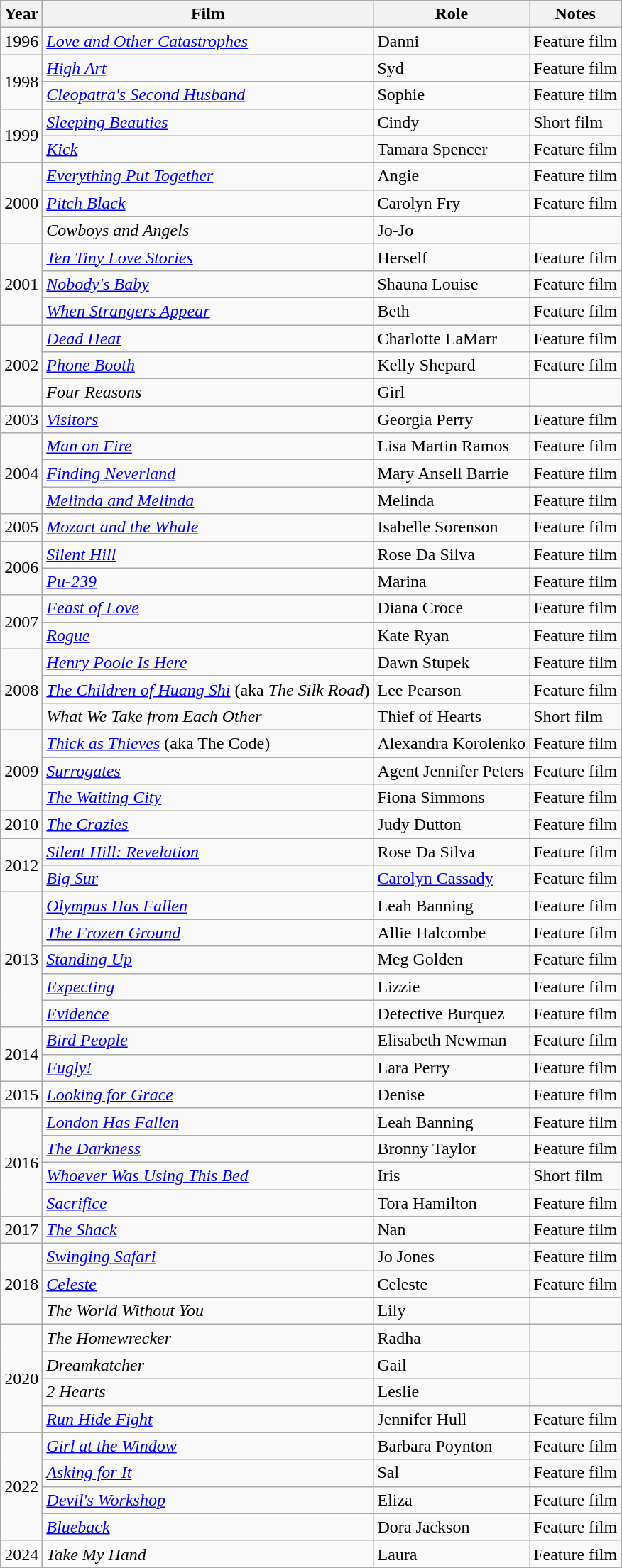<table class="wikitable sortable">
<tr>
<th>Year</th>
<th>Film</th>
<th>Role</th>
<th>Notes</th>
</tr>
<tr>
<td>1996</td>
<td><em><a href='#'>Love and Other Catastrophes</a></em></td>
<td>Danni</td>
<td>Feature film</td>
</tr>
<tr>
<td rowspan="2">1998</td>
<td><em><a href='#'>High Art</a></em></td>
<td>Syd</td>
<td>Feature film</td>
</tr>
<tr>
<td><em><a href='#'>Cleopatra's Second Husband</a></em></td>
<td>Sophie</td>
<td>Feature film</td>
</tr>
<tr>
<td rowspan="2">1999</td>
<td><em><a href='#'>Sleeping Beauties</a></em></td>
<td>Cindy</td>
<td>Short film</td>
</tr>
<tr>
<td><em><a href='#'>Kick</a></em></td>
<td>Tamara Spencer</td>
<td>Feature film</td>
</tr>
<tr>
<td rowspan="3">2000</td>
<td><em><a href='#'>Everything Put Together</a></em></td>
<td>Angie</td>
<td>Feature film</td>
</tr>
<tr>
<td><em><a href='#'>Pitch Black</a></em></td>
<td>Carolyn Fry</td>
<td>Feature film</td>
</tr>
<tr>
<td><em>Cowboys and Angels</em></td>
<td>Jo-Jo</td>
<td></td>
</tr>
<tr>
<td rowspan="3">2001</td>
<td><em><a href='#'>Ten Tiny Love Stories</a></em></td>
<td>Herself</td>
<td>Feature film</td>
</tr>
<tr>
<td><em><a href='#'>Nobody's Baby</a></em></td>
<td>Shauna Louise</td>
<td>Feature film</td>
</tr>
<tr>
<td><em><a href='#'>When Strangers Appear</a></em></td>
<td>Beth</td>
<td>Feature film</td>
</tr>
<tr>
<td rowspan="3">2002</td>
<td><em><a href='#'>Dead Heat</a></em></td>
<td>Charlotte LaMarr</td>
<td>Feature film</td>
</tr>
<tr>
<td><em><a href='#'>Phone Booth</a></em></td>
<td>Kelly Shepard</td>
<td>Feature film</td>
</tr>
<tr>
<td><em>Four Reasons</em></td>
<td>Girl</td>
<td></td>
</tr>
<tr>
<td>2003</td>
<td><em><a href='#'>Visitors</a></em></td>
<td>Georgia Perry</td>
<td>Feature film</td>
</tr>
<tr>
<td rowspan="3">2004</td>
<td><em><a href='#'>Man on Fire</a></em></td>
<td>Lisa Martin Ramos</td>
<td>Feature film</td>
</tr>
<tr>
<td><em><a href='#'>Finding Neverland</a></em></td>
<td>Mary Ansell Barrie</td>
<td>Feature film</td>
</tr>
<tr>
<td><em><a href='#'>Melinda and Melinda</a></em></td>
<td>Melinda</td>
<td>Feature film</td>
</tr>
<tr>
<td>2005</td>
<td><em><a href='#'>Mozart and the Whale</a></em></td>
<td>Isabelle Sorenson</td>
<td>Feature film</td>
</tr>
<tr>
<td rowspan="2">2006</td>
<td><em><a href='#'>Silent Hill</a></em></td>
<td>Rose Da Silva</td>
<td>Feature film</td>
</tr>
<tr>
<td><em><a href='#'>Pu-239</a></em></td>
<td>Marina</td>
<td>Feature film</td>
</tr>
<tr>
<td rowspan="2">2007</td>
<td><em><a href='#'>Feast of Love</a></em></td>
<td>Diana Croce</td>
<td>Feature film</td>
</tr>
<tr>
<td><em><a href='#'>Rogue</a></em></td>
<td>Kate Ryan</td>
<td>Feature film</td>
</tr>
<tr>
<td rowspan="3">2008</td>
<td><em><a href='#'>Henry Poole Is Here</a></em></td>
<td>Dawn Stupek</td>
<td>Feature film</td>
</tr>
<tr>
<td><em><a href='#'>The Children of Huang Shi</a></em> (aka <em>The Silk Road</em>)</td>
<td>Lee Pearson</td>
<td>Feature film</td>
</tr>
<tr>
<td><em>What We Take from Each Other</em></td>
<td>Thief of Hearts</td>
<td>Short film</td>
</tr>
<tr>
<td rowspan="3">2009</td>
<td><em><a href='#'>Thick as Thieves</a></em> (aka The Code)</td>
<td>Alexandra Korolenko</td>
<td>Feature film</td>
</tr>
<tr>
<td><em><a href='#'>Surrogates</a></em></td>
<td>Agent Jennifer Peters</td>
<td>Feature film</td>
</tr>
<tr>
<td><em><a href='#'>The Waiting City</a></em></td>
<td>Fiona Simmons</td>
<td>Feature film</td>
</tr>
<tr>
<td>2010</td>
<td><em><a href='#'>The Crazies</a></em></td>
<td>Judy Dutton</td>
<td>Feature film</td>
</tr>
<tr>
<td rowspan="2">2012</td>
<td><em><a href='#'>Silent Hill: Revelation</a></em></td>
<td>Rose Da Silva</td>
<td>Feature film</td>
</tr>
<tr>
<td><em><a href='#'>Big Sur</a></em></td>
<td><a href='#'>Carolyn Cassady</a></td>
<td>Feature film</td>
</tr>
<tr>
<td rowspan="5">2013</td>
<td><em><a href='#'>Olympus Has Fallen</a></em></td>
<td>Leah Banning</td>
<td>Feature film</td>
</tr>
<tr>
<td><em><a href='#'>The Frozen Ground</a></em></td>
<td>Allie Halcombe</td>
<td>Feature film</td>
</tr>
<tr>
<td><em><a href='#'>Standing Up</a></em></td>
<td>Meg Golden</td>
<td>Feature film</td>
</tr>
<tr>
<td><em><a href='#'>Expecting</a></em></td>
<td>Lizzie</td>
<td>Feature film</td>
</tr>
<tr>
<td><em><a href='#'>Evidence</a></em></td>
<td>Detective Burquez</td>
<td>Feature film</td>
</tr>
<tr>
<td rowspan="2">2014</td>
<td><em><a href='#'>Bird People</a></em></td>
<td>Elisabeth Newman</td>
<td>Feature film</td>
</tr>
<tr>
<td><em><a href='#'>Fugly!</a></em></td>
<td>Lara Perry</td>
<td>Feature film</td>
</tr>
<tr>
<td>2015</td>
<td><em><a href='#'>Looking for Grace</a></em></td>
<td>Denise</td>
<td>Feature film</td>
</tr>
<tr>
<td rowspan="4">2016</td>
<td><em><a href='#'>London Has Fallen</a></em></td>
<td>Leah Banning</td>
<td>Feature film</td>
</tr>
<tr>
<td><em><a href='#'>The Darkness</a></em></td>
<td>Bronny Taylor</td>
<td>Feature film</td>
</tr>
<tr>
<td><em><a href='#'>Whoever Was Using This Bed</a></em></td>
<td>Iris</td>
<td>Short film</td>
</tr>
<tr>
<td><em><a href='#'>Sacrifice</a></em></td>
<td>Tora Hamilton</td>
<td>Feature film</td>
</tr>
<tr>
<td>2017</td>
<td><em><a href='#'>The Shack</a></em></td>
<td>Nan</td>
<td>Feature film</td>
</tr>
<tr>
<td rowspan="3">2018</td>
<td><em><a href='#'>Swinging Safari</a></em></td>
<td>Jo Jones</td>
<td>Feature film</td>
</tr>
<tr>
<td><em><a href='#'>Celeste</a></em></td>
<td>Celeste</td>
<td>Feature film</td>
</tr>
<tr>
<td><em>The World Without You</em></td>
<td>Lily</td>
<td></td>
</tr>
<tr>
<td rowspan="4">2020</td>
<td><em>The Homewrecker</em></td>
<td>Radha</td>
<td></td>
</tr>
<tr>
<td><em>Dreamkatcher</em></td>
<td>Gail</td>
<td></td>
</tr>
<tr>
<td><em>2 Hearts</em></td>
<td>Leslie</td>
<td></td>
</tr>
<tr>
<td><em><a href='#'>Run Hide Fight</a></em></td>
<td>Jennifer Hull</td>
<td>Feature film</td>
</tr>
<tr>
<td rowspan="4">2022</td>
<td><em><a href='#'>Girl at the Window</a></em></td>
<td>Barbara Poynton</td>
<td>Feature film</td>
</tr>
<tr>
<td><em><a href='#'>Asking for It</a></em></td>
<td>Sal</td>
<td>Feature film</td>
</tr>
<tr>
<td><em><a href='#'>Devil's Workshop</a></em></td>
<td>Eliza</td>
<td>Feature film</td>
</tr>
<tr>
<td><em><a href='#'>Blueback</a></em></td>
<td>Dora Jackson</td>
<td>Feature film</td>
</tr>
<tr>
<td rowspan="5">2024</td>
<td><em>Take My Hand</em></td>
<td>Laura</td>
<td>Feature film </td>
</tr>
</table>
